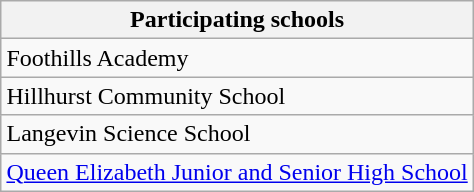<table class="wikitable" align=right>
<tr>
<th>Participating schools</th>
</tr>
<tr>
<td>Foothills Academy</td>
</tr>
<tr>
<td>Hillhurst Community School</td>
</tr>
<tr>
<td>Langevin Science School</td>
</tr>
<tr>
<td><a href='#'>Queen Elizabeth Junior and Senior High School</a></td>
</tr>
</table>
